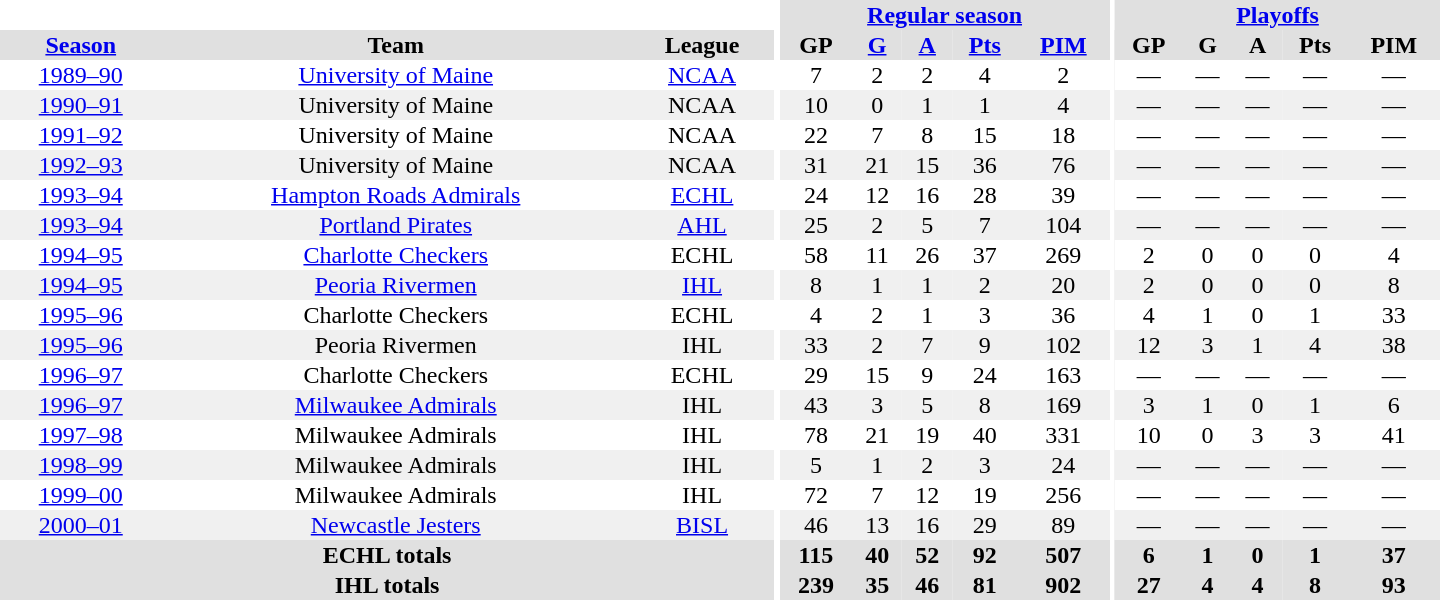<table border="0" cellpadding="1" cellspacing="0" style="text-align:center; width:60em">
<tr bgcolor="#e0e0e0">
<th colspan="3" bgcolor="#ffffff"></th>
<th rowspan="99" bgcolor="#ffffff"></th>
<th colspan="5"><a href='#'>Regular season</a></th>
<th rowspan="99" bgcolor="#ffffff"></th>
<th colspan="5"><a href='#'>Playoffs</a></th>
</tr>
<tr bgcolor="#e0e0e0">
<th><a href='#'>Season</a></th>
<th>Team</th>
<th>League</th>
<th>GP</th>
<th><a href='#'>G</a></th>
<th><a href='#'>A</a></th>
<th><a href='#'>Pts</a></th>
<th><a href='#'>PIM</a></th>
<th>GP</th>
<th>G</th>
<th>A</th>
<th>Pts</th>
<th>PIM</th>
</tr>
<tr>
<td><a href='#'>1989–90</a></td>
<td><a href='#'>University of Maine</a></td>
<td><a href='#'>NCAA</a></td>
<td>7</td>
<td>2</td>
<td>2</td>
<td>4</td>
<td>2</td>
<td>—</td>
<td>—</td>
<td>—</td>
<td>—</td>
<td>—</td>
</tr>
<tr bgcolor="#f0f0f0">
<td><a href='#'>1990–91</a></td>
<td>University of Maine</td>
<td>NCAA</td>
<td>10</td>
<td>0</td>
<td>1</td>
<td>1</td>
<td>4</td>
<td>—</td>
<td>—</td>
<td>—</td>
<td>—</td>
<td>—</td>
</tr>
<tr>
<td><a href='#'>1991–92</a></td>
<td>University of Maine</td>
<td>NCAA</td>
<td>22</td>
<td>7</td>
<td>8</td>
<td>15</td>
<td>18</td>
<td>—</td>
<td>—</td>
<td>—</td>
<td>—</td>
<td>—</td>
</tr>
<tr bgcolor="#f0f0f0">
<td><a href='#'>1992–93</a></td>
<td>University of Maine</td>
<td>NCAA</td>
<td>31</td>
<td>21</td>
<td>15</td>
<td>36</td>
<td>76</td>
<td>—</td>
<td>—</td>
<td>—</td>
<td>—</td>
<td>—</td>
</tr>
<tr>
<td><a href='#'>1993–94</a></td>
<td><a href='#'>Hampton Roads Admirals</a></td>
<td><a href='#'>ECHL</a></td>
<td>24</td>
<td>12</td>
<td>16</td>
<td>28</td>
<td>39</td>
<td>—</td>
<td>—</td>
<td>—</td>
<td>—</td>
<td>—</td>
</tr>
<tr bgcolor="#f0f0f0">
<td><a href='#'>1993–94</a></td>
<td><a href='#'>Portland Pirates</a></td>
<td><a href='#'>AHL</a></td>
<td>25</td>
<td>2</td>
<td>5</td>
<td>7</td>
<td>104</td>
<td>—</td>
<td>—</td>
<td>—</td>
<td>—</td>
<td>—</td>
</tr>
<tr>
<td><a href='#'>1994–95</a></td>
<td><a href='#'>Charlotte Checkers</a></td>
<td>ECHL</td>
<td>58</td>
<td>11</td>
<td>26</td>
<td>37</td>
<td>269</td>
<td>2</td>
<td>0</td>
<td>0</td>
<td>0</td>
<td>4</td>
</tr>
<tr bgcolor="#f0f0f0">
<td><a href='#'>1994–95</a></td>
<td><a href='#'>Peoria Rivermen</a></td>
<td><a href='#'>IHL</a></td>
<td>8</td>
<td>1</td>
<td>1</td>
<td>2</td>
<td>20</td>
<td>2</td>
<td>0</td>
<td>0</td>
<td>0</td>
<td>8</td>
</tr>
<tr>
<td><a href='#'>1995–96</a></td>
<td>Charlotte Checkers</td>
<td>ECHL</td>
<td>4</td>
<td>2</td>
<td>1</td>
<td>3</td>
<td>36</td>
<td>4</td>
<td>1</td>
<td>0</td>
<td>1</td>
<td>33</td>
</tr>
<tr bgcolor="#f0f0f0">
<td><a href='#'>1995–96</a></td>
<td>Peoria Rivermen</td>
<td>IHL</td>
<td>33</td>
<td>2</td>
<td>7</td>
<td>9</td>
<td>102</td>
<td>12</td>
<td>3</td>
<td>1</td>
<td>4</td>
<td>38</td>
</tr>
<tr>
<td><a href='#'>1996–97</a></td>
<td>Charlotte Checkers</td>
<td>ECHL</td>
<td>29</td>
<td>15</td>
<td>9</td>
<td>24</td>
<td>163</td>
<td>—</td>
<td>—</td>
<td>—</td>
<td>—</td>
<td>—</td>
</tr>
<tr bgcolor="#f0f0f0">
<td><a href='#'>1996–97</a></td>
<td><a href='#'>Milwaukee Admirals</a></td>
<td>IHL</td>
<td>43</td>
<td>3</td>
<td>5</td>
<td>8</td>
<td>169</td>
<td>3</td>
<td>1</td>
<td>0</td>
<td>1</td>
<td>6</td>
</tr>
<tr>
<td><a href='#'>1997–98</a></td>
<td>Milwaukee Admirals</td>
<td>IHL</td>
<td>78</td>
<td>21</td>
<td>19</td>
<td>40</td>
<td>331</td>
<td>10</td>
<td>0</td>
<td>3</td>
<td>3</td>
<td>41</td>
</tr>
<tr bgcolor="#f0f0f0">
<td><a href='#'>1998–99</a></td>
<td>Milwaukee Admirals</td>
<td>IHL</td>
<td>5</td>
<td>1</td>
<td>2</td>
<td>3</td>
<td>24</td>
<td>—</td>
<td>—</td>
<td>—</td>
<td>—</td>
<td>—</td>
</tr>
<tr>
<td><a href='#'>1999–00</a></td>
<td>Milwaukee Admirals</td>
<td>IHL</td>
<td>72</td>
<td>7</td>
<td>12</td>
<td>19</td>
<td>256</td>
<td>—</td>
<td>—</td>
<td>—</td>
<td>—</td>
<td>—</td>
</tr>
<tr bgcolor="#f0f0f0">
<td><a href='#'>2000–01</a></td>
<td><a href='#'>Newcastle Jesters</a></td>
<td><a href='#'>BISL</a></td>
<td>46</td>
<td>13</td>
<td>16</td>
<td>29</td>
<td>89</td>
<td>—</td>
<td>—</td>
<td>—</td>
<td>—</td>
<td>—</td>
</tr>
<tr>
</tr>
<tr ALIGN="center" bgcolor="#e0e0e0">
<th colspan="3">ECHL totals</th>
<th ALIGN="center">115</th>
<th ALIGN="center">40</th>
<th ALIGN="center">52</th>
<th ALIGN="center">92</th>
<th ALIGN="center">507</th>
<th ALIGN="center">6</th>
<th ALIGN="center">1</th>
<th ALIGN="center">0</th>
<th ALIGN="center">1</th>
<th ALIGN="center">37</th>
</tr>
<tr>
</tr>
<tr ALIGN="center" bgcolor="#e0e0e0">
<th colspan="3">IHL totals</th>
<th ALIGN="center">239</th>
<th ALIGN="center">35</th>
<th ALIGN="center">46</th>
<th ALIGN="center">81</th>
<th ALIGN="center">902</th>
<th ALIGN="center">27</th>
<th ALIGN="center">4</th>
<th ALIGN="center">4</th>
<th ALIGN="center">8</th>
<th ALIGN="center">93</th>
</tr>
</table>
